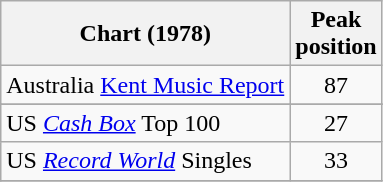<table class="wikitable sortable">
<tr>
<th>Chart (1978)</th>
<th>Peak<br>position</th>
</tr>
<tr>
<td>Australia <a href='#'>Kent Music Report</a></td>
<td style="text-align:center;">87</td>
</tr>
<tr>
</tr>
<tr>
</tr>
<tr>
</tr>
<tr>
</tr>
<tr>
</tr>
<tr>
</tr>
<tr>
</tr>
<tr>
<td>US <em><a href='#'>Cash Box</a></em> Top 100</td>
<td style="text-align:center;">27</td>
</tr>
<tr>
<td>US <em><a href='#'>Record World</a></em> Singles</td>
<td style="text-align:center;">33</td>
</tr>
<tr>
</tr>
</table>
